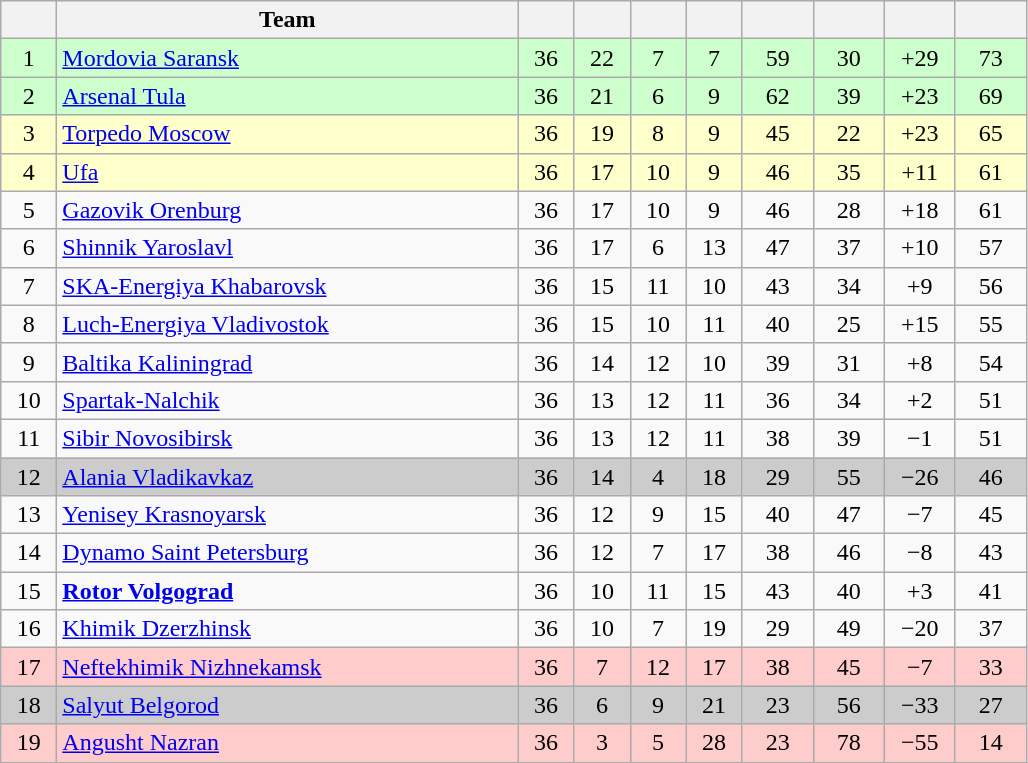<table class="wikitable" style="text-align:center">
<tr>
<th width=30></th>
<th width=300>Team</th>
<th width=30></th>
<th width=30></th>
<th width=30></th>
<th width=30></th>
<th width=40></th>
<th width=40></th>
<th width=40></th>
<th width=40></th>
</tr>
<tr bgcolor=CCFFCC>
<td>1</td>
<td align=left><a href='#'>Mordovia Saransk</a></td>
<td>36</td>
<td>22</td>
<td>7</td>
<td>7</td>
<td>59</td>
<td>30</td>
<td>+29</td>
<td>73</td>
</tr>
<tr bgcolor=CCFFCC>
<td>2</td>
<td align=left><a href='#'>Arsenal Tula</a></td>
<td>36</td>
<td>21</td>
<td>6</td>
<td>9</td>
<td>62</td>
<td>39</td>
<td>+23</td>
<td>69</td>
</tr>
<tr bgcolor=FFFFCC>
<td>3</td>
<td align=left><a href='#'>Torpedo Moscow</a></td>
<td>36</td>
<td>19</td>
<td>8</td>
<td>9</td>
<td>45</td>
<td>22</td>
<td>+23</td>
<td>65</td>
</tr>
<tr bgcolor=FFFFCC>
<td>4</td>
<td align=left><a href='#'>Ufa</a></td>
<td>36</td>
<td>17</td>
<td>10</td>
<td>9</td>
<td>46</td>
<td>35</td>
<td>+11</td>
<td>61</td>
</tr>
<tr>
<td>5</td>
<td align=left><a href='#'>Gazovik Orenburg</a></td>
<td>36</td>
<td>17</td>
<td>10</td>
<td>9</td>
<td>46</td>
<td>28</td>
<td>+18</td>
<td>61</td>
</tr>
<tr>
<td>6</td>
<td align=left><a href='#'>Shinnik Yaroslavl</a></td>
<td>36</td>
<td>17</td>
<td>6</td>
<td>13</td>
<td>47</td>
<td>37</td>
<td>+10</td>
<td>57</td>
</tr>
<tr>
<td>7</td>
<td align=left><a href='#'>SKA-Energiya Khabarovsk</a></td>
<td>36</td>
<td>15</td>
<td>11</td>
<td>10</td>
<td>43</td>
<td>34</td>
<td>+9</td>
<td>56</td>
</tr>
<tr>
<td>8</td>
<td align=left><a href='#'>Luch-Energiya Vladivostok</a></td>
<td>36</td>
<td>15</td>
<td>10</td>
<td>11</td>
<td>40</td>
<td>25</td>
<td>+15</td>
<td>55</td>
</tr>
<tr>
<td>9</td>
<td align=left><a href='#'>Baltika Kaliningrad</a></td>
<td>36</td>
<td>14</td>
<td>12</td>
<td>10</td>
<td>39</td>
<td>31</td>
<td>+8</td>
<td>54</td>
</tr>
<tr>
<td>10</td>
<td align=left><a href='#'>Spartak-Nalchik</a></td>
<td>36</td>
<td>13</td>
<td>12</td>
<td>11</td>
<td>36</td>
<td>34</td>
<td>+2</td>
<td>51</td>
</tr>
<tr>
<td>11</td>
<td align=left><a href='#'>Sibir Novosibirsk</a></td>
<td>36</td>
<td>13</td>
<td>12</td>
<td>11</td>
<td>38</td>
<td>39</td>
<td>−1</td>
<td>51</td>
</tr>
<tr bgcolor=CCCCCC>
<td>12</td>
<td align=left><a href='#'>Alania Vladikavkaz</a></td>
<td>36</td>
<td>14</td>
<td>4</td>
<td>18</td>
<td>29</td>
<td>55</td>
<td>−26</td>
<td>46</td>
</tr>
<tr>
<td>13</td>
<td align=left><a href='#'>Yenisey Krasnoyarsk</a></td>
<td>36</td>
<td>12</td>
<td>9</td>
<td>15</td>
<td>40</td>
<td>47</td>
<td>−7</td>
<td>45</td>
</tr>
<tr>
<td>14</td>
<td align=left><a href='#'>Dynamo Saint Petersburg</a></td>
<td>36</td>
<td>12</td>
<td>7</td>
<td>17</td>
<td>38</td>
<td>46</td>
<td>−8</td>
<td>43</td>
</tr>
<tr>
<td>15</td>
<td align=left><strong><a href='#'>Rotor Volgograd</a></strong></td>
<td>36</td>
<td>10</td>
<td>11</td>
<td>15</td>
<td>43</td>
<td>40</td>
<td>+3</td>
<td>41</td>
</tr>
<tr>
<td>16</td>
<td align=left><a href='#'>Khimik Dzerzhinsk</a></td>
<td>36</td>
<td>10</td>
<td>7</td>
<td>19</td>
<td>29</td>
<td>49</td>
<td>−20</td>
<td>37</td>
</tr>
<tr bgcolor=FFCCCC>
<td>17</td>
<td align=left><a href='#'>Neftekhimik Nizhnekamsk</a></td>
<td>36</td>
<td>7</td>
<td>12</td>
<td>17</td>
<td>38</td>
<td>45</td>
<td>−7</td>
<td>33</td>
</tr>
<tr bgcolor=CCCCCC>
<td>18</td>
<td align=left><a href='#'>Salyut Belgorod</a></td>
<td>36</td>
<td>6</td>
<td>9</td>
<td>21</td>
<td>23</td>
<td>56</td>
<td>−33</td>
<td>27</td>
</tr>
<tr bgcolor=FFCCCC>
<td>19</td>
<td align=left><a href='#'>Angusht Nazran</a></td>
<td>36</td>
<td>3</td>
<td>5</td>
<td>28</td>
<td>23</td>
<td>78</td>
<td>−55</td>
<td>14</td>
</tr>
</table>
